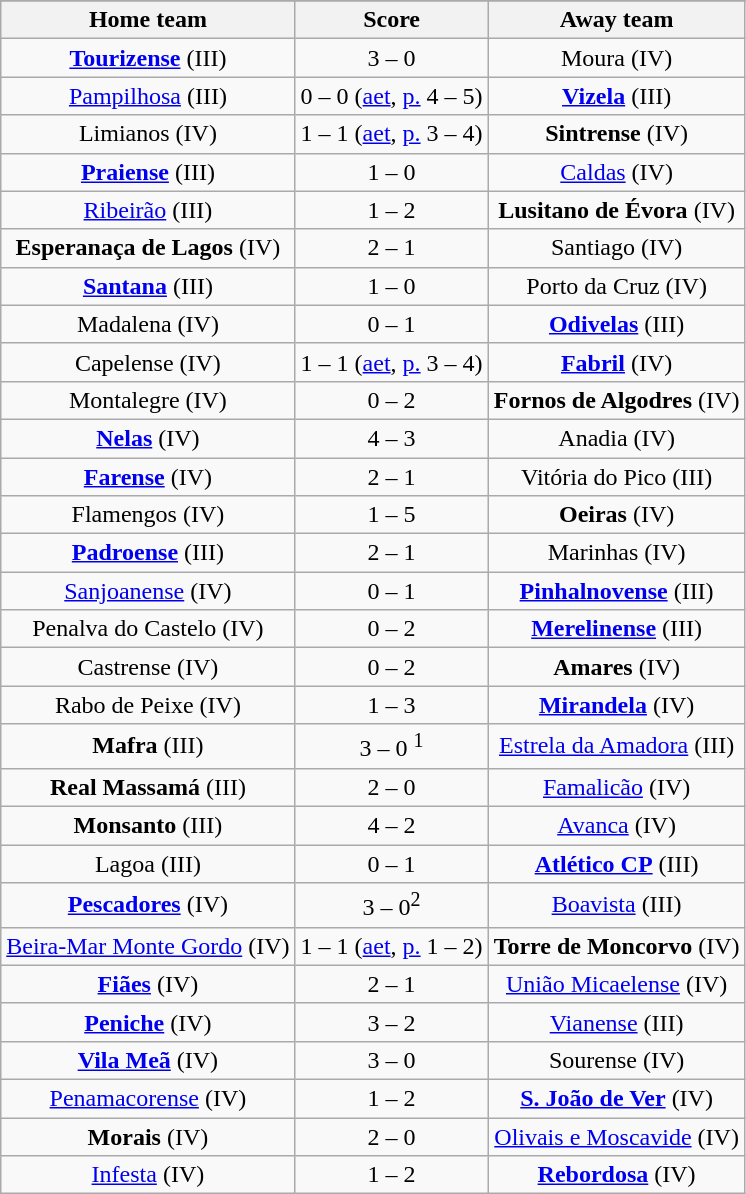<table class="wikitable" style="text-align: center">
<tr>
</tr>
<tr>
<th>Home team</th>
<th>Score</th>
<th>Away team</th>
</tr>
<tr>
<td><strong><a href='#'>Tourizense</a></strong> (III)</td>
<td>3 – 0</td>
<td>Moura (IV)</td>
</tr>
<tr>
<td><a href='#'>Pampilhosa</a> (III)</td>
<td>0 – 0 (<a href='#'>aet</a>, <a href='#'>p.</a> 4 – 5)</td>
<td><strong><a href='#'>Vizela</a></strong> (III)</td>
</tr>
<tr>
<td>Limianos (IV)</td>
<td>1 – 1 (<a href='#'>aet</a>, <a href='#'>p.</a> 3 – 4)</td>
<td><strong>Sintrense</strong> (IV)</td>
</tr>
<tr>
<td><strong><a href='#'>Praiense</a></strong> (III)</td>
<td>1 – 0</td>
<td><a href='#'>Caldas</a> (IV)</td>
</tr>
<tr>
<td><a href='#'>Ribeirão</a> (III)</td>
<td>1 – 2</td>
<td><strong>Lusitano de Évora</strong> (IV)</td>
</tr>
<tr>
<td><strong>Esperanaça de Lagos</strong> (IV)</td>
<td>2 – 1</td>
<td>Santiago (IV)</td>
</tr>
<tr>
<td><strong><a href='#'>Santana</a></strong> (III)</td>
<td>1 – 0</td>
<td>Porto da Cruz (IV)</td>
</tr>
<tr>
<td>Madalena (IV)</td>
<td>0 – 1</td>
<td><strong><a href='#'>Odivelas</a></strong> (III)</td>
</tr>
<tr>
<td>Capelense (IV)</td>
<td>1 – 1 (<a href='#'>aet</a>, <a href='#'>p.</a> 3 – 4)</td>
<td><strong><a href='#'>Fabril</a></strong> (IV)</td>
</tr>
<tr>
<td>Montalegre (IV)</td>
<td>0 – 2</td>
<td><strong>Fornos de Algodres</strong> (IV)</td>
</tr>
<tr>
<td><strong><a href='#'>Nelas</a></strong> (IV)</td>
<td>4 – 3</td>
<td>Anadia (IV)</td>
</tr>
<tr>
<td><strong><a href='#'>Farense</a></strong> (IV)</td>
<td>2 – 1</td>
<td>Vitória do Pico (III)</td>
</tr>
<tr>
<td>Flamengos (IV)</td>
<td>1 – 5</td>
<td><strong>Oeiras</strong> (IV)</td>
</tr>
<tr>
<td><strong><a href='#'>Padroense</a></strong> (III)</td>
<td>2 – 1</td>
<td>Marinhas (IV)</td>
</tr>
<tr>
<td><a href='#'>Sanjoanense</a> (IV)</td>
<td>0 – 1</td>
<td><strong><a href='#'>Pinhalnovense</a></strong> (III)</td>
</tr>
<tr>
<td>Penalva do Castelo (IV)</td>
<td>0 – 2</td>
<td><strong><a href='#'>Merelinense</a></strong> (III)</td>
</tr>
<tr>
<td>Castrense (IV)</td>
<td>0 – 2</td>
<td><strong>Amares</strong> (IV)</td>
</tr>
<tr>
<td>Rabo de Peixe (IV)</td>
<td>1 – 3</td>
<td><strong><a href='#'>Mirandela</a></strong> (IV)</td>
</tr>
<tr>
<td><strong>Mafra</strong> (III)</td>
<td>3 – 0 <sup>1</sup></td>
<td><a href='#'>Estrela da Amadora</a> (III)</td>
</tr>
<tr>
<td><strong>Real Massamá</strong> (III)</td>
<td>2 – 0</td>
<td><a href='#'>Famalicão</a> (IV)</td>
</tr>
<tr>
<td><strong>Monsanto</strong> (III)</td>
<td>4 – 2</td>
<td><a href='#'>Avanca</a> (IV)</td>
</tr>
<tr>
<td>Lagoa (III)</td>
<td>0 – 1</td>
<td><strong><a href='#'>Atlético CP</a></strong> (III)</td>
</tr>
<tr>
<td><strong><a href='#'>Pescadores</a></strong> (IV)</td>
<td>3 – 0<sup>2</sup></td>
<td><a href='#'>Boavista</a> (III)</td>
</tr>
<tr>
<td><a href='#'>Beira-Mar Monte Gordo</a> (IV)</td>
<td>1 – 1 (<a href='#'>aet</a>, <a href='#'>p.</a> 1 – 2)</td>
<td><strong>Torre de Moncorvo</strong> (IV)</td>
</tr>
<tr>
<td><strong><a href='#'>Fiães</a></strong> (IV)</td>
<td>2 – 1</td>
<td><a href='#'>União Micaelense</a> (IV)</td>
</tr>
<tr>
<td><strong><a href='#'>Peniche</a></strong> (IV)</td>
<td>3 – 2</td>
<td><a href='#'>Vianense</a> (III)</td>
</tr>
<tr>
<td><strong><a href='#'>Vila Meã</a></strong> (IV)</td>
<td>3 – 0</td>
<td>Sourense (IV)</td>
</tr>
<tr>
<td><a href='#'>Penamacorense</a> (IV)</td>
<td>1 – 2</td>
<td><strong><a href='#'>S. João de Ver</a></strong> (IV)</td>
</tr>
<tr>
<td><strong>Morais</strong> (IV)</td>
<td>2 – 0</td>
<td><a href='#'>Olivais e Moscavide</a> (IV)</td>
</tr>
<tr>
<td><a href='#'>Infesta</a> (IV)</td>
<td>1 – 2</td>
<td><strong><a href='#'>Rebordosa</a></strong> (IV)</td>
</tr>
</table>
